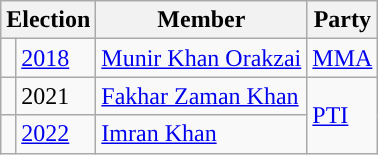<table class="wikitable">
<tr>
<th colspan="2">Election</th>
<th>Member</th>
<th>Party</th>
</tr>
<tr>
<td style="background-color: "></td>
<td><a href='#'>2018</a></td>
<td><a href='#'>Munir Khan Orakzai</a></td>
<td><a href='#'>MMA</a></td>
</tr>
<tr>
<td style="background-color:"></td>
<td>2021</td>
<td><a href='#'>Fakhar Zaman Khan</a></td>
<td rowspan="2"><a href='#'>PTI</a></td>
</tr>
<tr>
<td style="background-color:"></td>
<td><a href='#'>2022</a></td>
<td><a href='#'>Imran Khan</a></td>
</tr>
</table>
